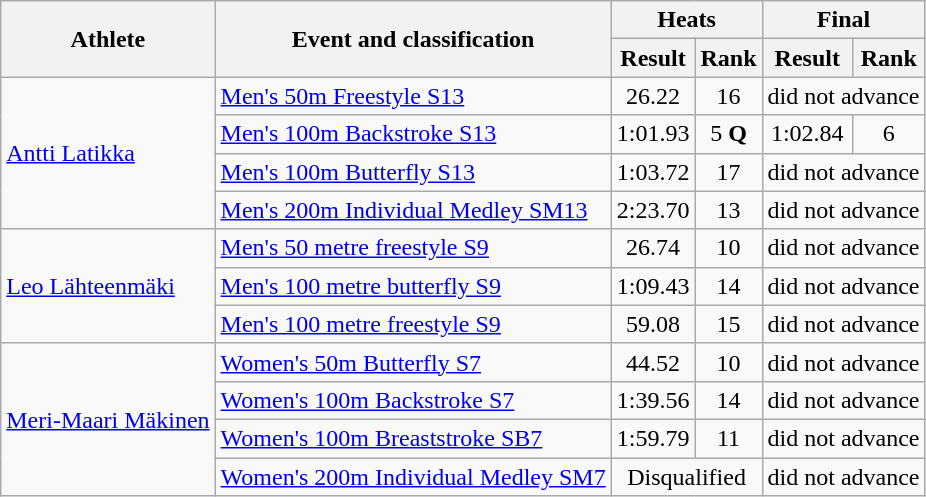<table class=wikitable>
<tr>
<th rowspan="2">Athlete</th>
<th rowspan="2">Event and classification</th>
<th colspan="2">Heats</th>
<th colspan="2">Final</th>
</tr>
<tr>
<th>Result</th>
<th>Rank</th>
<th>Result</th>
<th>Rank</th>
</tr>
<tr>
<td rowspan=4><a href='#'>Antti Latikka</a></td>
<td><a href='#'>Men's 50m Freestyle S13</a></td>
<td align=center>26.22</td>
<td align=center>16</td>
<td align=center colspan=2>did not advance</td>
</tr>
<tr>
<td><a href='#'>Men's 100m Backstroke S13</a></td>
<td align=center>1:01.93</td>
<td align=center>5 <strong>Q</strong></td>
<td align=center>1:02.84</td>
<td align=center>6</td>
</tr>
<tr>
<td><a href='#'>Men's 100m Butterfly S13</a></td>
<td align=center>1:03.72</td>
<td align=center>17</td>
<td align=center colspan=2>did not advance</td>
</tr>
<tr>
<td><a href='#'>Men's 200m Individual Medley SM13</a></td>
<td align=center>2:23.70</td>
<td align=center>13</td>
<td align=center colspan=2>did not advance</td>
</tr>
<tr>
<td rowspan=3><a href='#'>Leo Lähteenmäki</a></td>
<td><a href='#'>Men's 50 metre freestyle S9</a></td>
<td align=center>26.74</td>
<td align=center>10</td>
<td align=center colspan=2>did not advance</td>
</tr>
<tr>
<td><a href='#'>Men's 100 metre butterfly S9</a></td>
<td align=center>1:09.43</td>
<td align=center>14</td>
<td align=center colspan=2>did not advance</td>
</tr>
<tr>
<td><a href='#'>Men's 100 metre freestyle S9</a></td>
<td align=center>59.08</td>
<td align=center>15</td>
<td align=center colspan=2>did not advance</td>
</tr>
<tr>
<td rowspan=4><a href='#'>Meri-Maari Mäkinen</a></td>
<td><a href='#'>Women's 50m Butterfly S7</a></td>
<td align=center>44.52</td>
<td align=center>10</td>
<td align=center colspan=2>did not advance</td>
</tr>
<tr>
<td><a href='#'>Women's 100m Backstroke S7</a></td>
<td align=center>1:39.56</td>
<td align=center>14</td>
<td align=center colspan=2>did not advance</td>
</tr>
<tr>
<td><a href='#'>Women's 100m Breaststroke SB7</a></td>
<td align=center>1:59.79</td>
<td align=center>11</td>
<td align=center colspan=2>did not advance</td>
</tr>
<tr>
<td><a href='#'>Women's 200m Individual Medley SM7</a></td>
<td align=center colspan=2>Disqualified</td>
<td align=center colspan=2>did not advance</td>
</tr>
</table>
